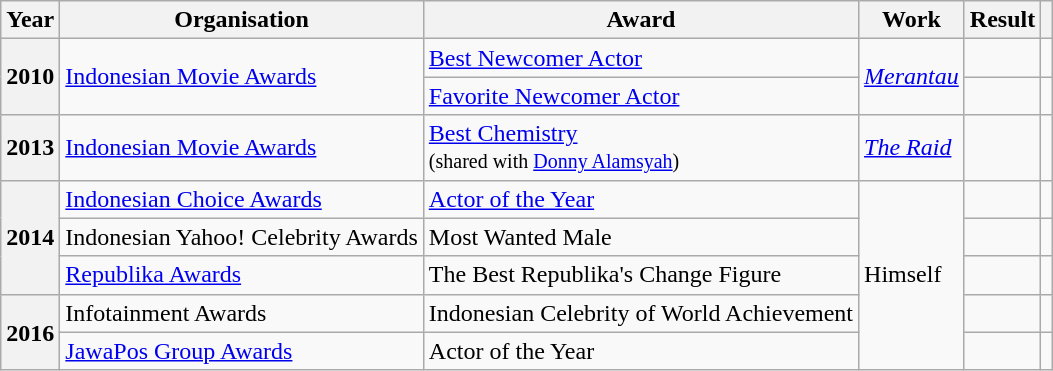<table class="wikitable sortable">
<tr>
<th>Year</th>
<th>Organisation</th>
<th>Award</th>
<th>Work</th>
<th>Result</th>
<th class="unsortable"></th>
</tr>
<tr>
<th rowspan="2">2010</th>
<td rowspan="2"><a href='#'>Indonesian Movie Awards</a></td>
<td><a href='#'>Best Newcomer Actor</a></td>
<td rowspan="2"><em><a href='#'>Merantau</a></em></td>
<td></td>
<td align="center"></td>
</tr>
<tr>
<td><a href='#'>Favorite Newcomer Actor</a></td>
<td></td>
<td align="center"></td>
</tr>
<tr>
<th>2013</th>
<td><a href='#'>Indonesian Movie Awards</a></td>
<td><a href='#'>Best Chemistry</a> <br><small>(shared with <a href='#'>Donny Alamsyah</a>)</small></td>
<td><em><a href='#'>The Raid</a></em></td>
<td></td>
<td align="center"></td>
</tr>
<tr>
<th rowspan="3">2014</th>
<td><a href='#'>Indonesian Choice Awards</a></td>
<td><a href='#'>Actor of the Year</a></td>
<td rowspan="5">Himself</td>
<td></td>
<td align="center"></td>
</tr>
<tr>
<td>Indonesian Yahoo! Celebrity Awards</td>
<td>Most Wanted Male</td>
<td></td>
<td align="center"></td>
</tr>
<tr>
<td><a href='#'>Republika Awards</a></td>
<td>The Best Republika's Change Figure</td>
<td></td>
<td align="center"></td>
</tr>
<tr>
<th rowspan="2">2016</th>
<td>Infotainment Awards</td>
<td>Indonesian Celebrity of World Achievement</td>
<td></td>
<td align="center"></td>
</tr>
<tr>
<td><a href='#'>JawaPos Group Awards</a></td>
<td>Actor of the Year</td>
<td></td>
<td align="center"></td>
</tr>
</table>
